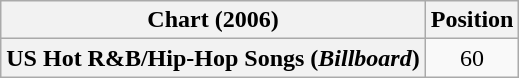<table class="wikitable plainrowheaders" style="text-align:center">
<tr>
<th scope="col">Chart (2006)</th>
<th scope="col">Position</th>
</tr>
<tr>
<th scope="row">US Hot R&B/Hip-Hop Songs (<em>Billboard</em>)</th>
<td>60</td>
</tr>
</table>
